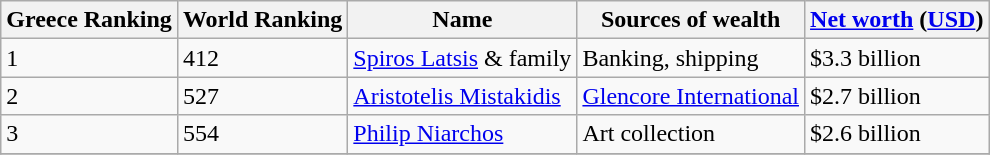<table class="wikitable">
<tr>
<th>Greece Ranking</th>
<th>World Ranking</th>
<th>Name</th>
<th>Sources of wealth</th>
<th><a href='#'>Net worth</a> (<a href='#'>USD</a>)</th>
</tr>
<tr>
<td>1</td>
<td>412</td>
<td><a href='#'>Spiros Latsis</a> & family</td>
<td>Banking, shipping</td>
<td>$3.3 billion</td>
</tr>
<tr>
<td>2</td>
<td>527</td>
<td><a href='#'>Aristotelis Mistakidis</a></td>
<td><a href='#'>Glencore International</a></td>
<td>$2.7 billion</td>
</tr>
<tr>
<td>3</td>
<td>554</td>
<td><a href='#'>Philip Niarchos</a></td>
<td>Art collection</td>
<td>$2.6 billion</td>
</tr>
<tr>
</tr>
</table>
